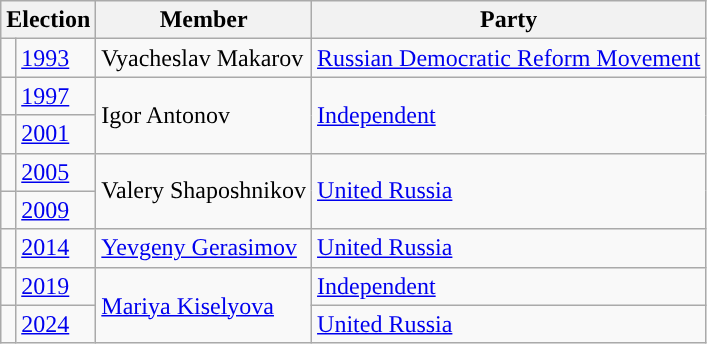<table class="wikitable">
<tr>
<th colspan="2">Election</th>
<th>Member</th>
<th>Party</th>
</tr>
<tr>
<td style="background-color:"></td>
<td><a href='#'>1993</a></td>
<td>Vyacheslav Makarov</td>
<td><a href='#'>Russian Democratic Reform Movement</a></td>
</tr>
<tr>
<td style="background-color:"></td>
<td><a href='#'>1997</a></td>
<td rowspan=2>Igor Antonov</td>
<td rowspan=2><a href='#'>Independent</a></td>
</tr>
<tr>
<td style="background-color:"></td>
<td><a href='#'>2001</a></td>
</tr>
<tr>
<td style="background-color:"></td>
<td><a href='#'>2005</a></td>
<td rowspan=2>Valery Shaposhnikov</td>
<td rowspan=2><a href='#'>United Russia</a></td>
</tr>
<tr>
<td style="background-color:"></td>
<td><a href='#'>2009</a></td>
</tr>
<tr>
<td style="background-color:"></td>
<td><a href='#'>2014</a></td>
<td><a href='#'>Yevgeny Gerasimov</a></td>
<td><a href='#'>United Russia</a></td>
</tr>
<tr>
<td style="background-color:"></td>
<td><a href='#'>2019</a></td>
<td rowspan=2><a href='#'>Mariya Kiselyova</a></td>
<td><a href='#'>Independent</a></td>
</tr>
<tr>
<td style="background-color:"></td>
<td><a href='#'>2024</a></td>
<td><a href='#'>United Russia</a></td>
</tr>
</table>
